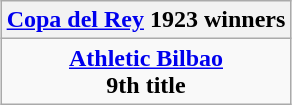<table class="wikitable" style="text-align: center; margin: 0 auto;">
<tr>
<th><a href='#'>Copa del Rey</a> 1923 winners</th>
</tr>
<tr>
<td><strong><a href='#'>Athletic Bilbao</a></strong><br><strong>9th title</strong></td>
</tr>
</table>
